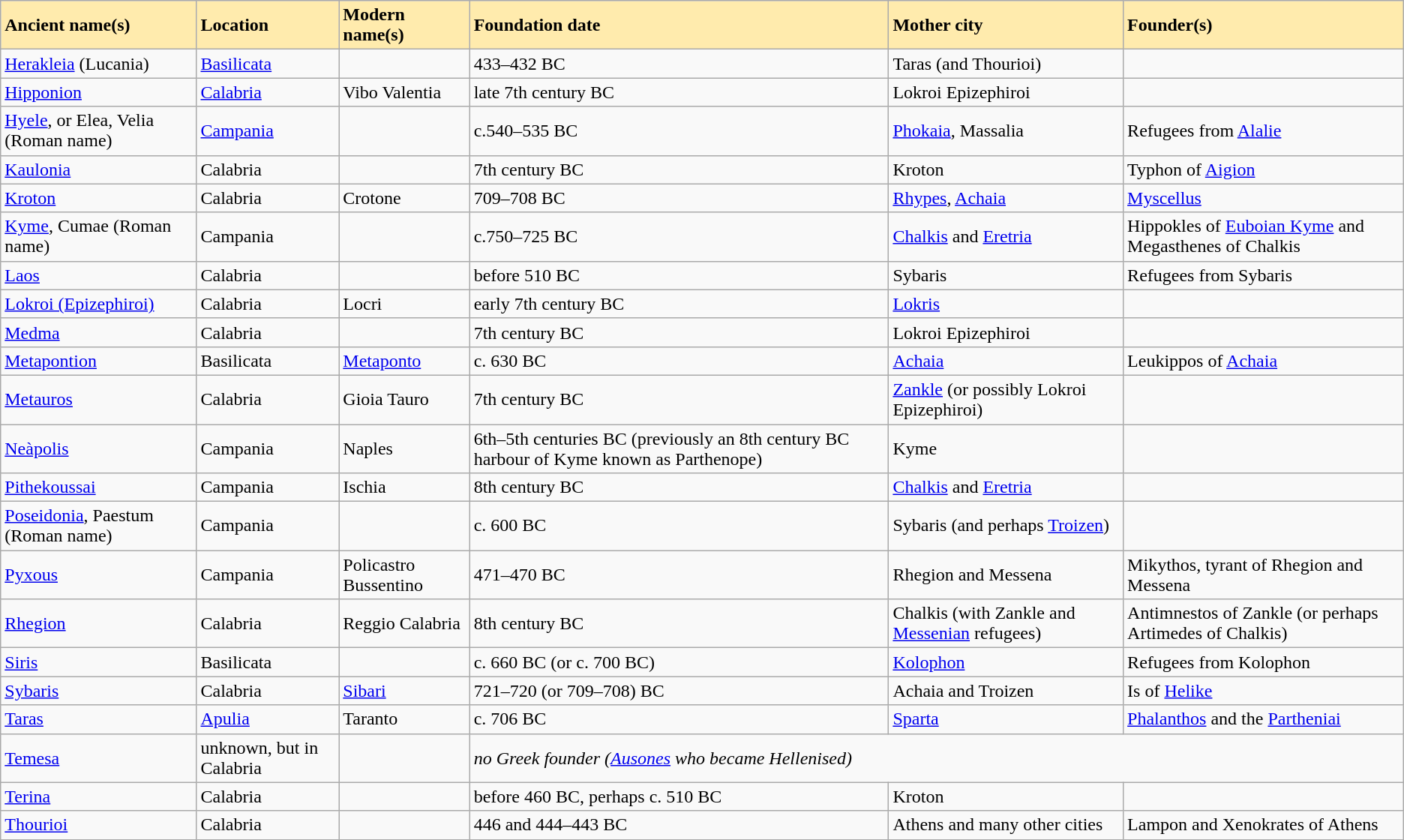<table class="wikitable width="100%">
<tr>
<td bgcolor="#FFEBAD"><strong>Ancient name(s)</strong></td>
<td bgcolor="#FFEBAD"><strong>Location</strong></td>
<td bgcolor="#FFEBAD"><strong>Modern name(s)</strong></td>
<td bgcolor="#FFEBAD"><strong>Foundation date</strong></td>
<td bgcolor="#FFEBAD"><strong>Mother city</strong></td>
<td bgcolor="#FFEBAD"><strong>Founder(s)</strong></td>
</tr>
<tr>
<td><a href='#'>Herakleia</a> (Lucania)</td>
<td><a href='#'>Basilicata</a></td>
<td></td>
<td>433–432 BC</td>
<td>Taras (and Thourioi)</td>
<td></td>
</tr>
<tr>
<td><a href='#'>Hipponion</a></td>
<td><a href='#'>Calabria</a></td>
<td>Vibo Valentia</td>
<td>late 7th century BC</td>
<td>Lokroi Epizephiroi</td>
<td></td>
</tr>
<tr>
<td><a href='#'>Hyele</a>, or Elea, Velia (Roman name)</td>
<td><a href='#'>Campania</a></td>
<td></td>
<td>c.540–535 BC</td>
<td><a href='#'>Phokaia</a>, Massalia</td>
<td>Refugees from <a href='#'>Alalie</a></td>
</tr>
<tr>
<td><a href='#'>Kaulonia</a></td>
<td>Calabria</td>
<td></td>
<td>7th century BC</td>
<td>Kroton</td>
<td>Typhon of <a href='#'>Aigion</a></td>
</tr>
<tr>
<td><a href='#'>Kroton</a></td>
<td>Calabria</td>
<td>Crotone</td>
<td>709–708 BC</td>
<td><a href='#'>Rhypes</a>, <a href='#'>Achaia</a></td>
<td><a href='#'>Myscellus</a></td>
</tr>
<tr>
<td><a href='#'>Kyme</a>, Cumae (Roman name)</td>
<td>Campania</td>
<td></td>
<td>c.750–725 BC</td>
<td><a href='#'>Chalkis</a> and <a href='#'>Eretria</a></td>
<td>Hippokles of <a href='#'>Euboian Kyme</a> and Megasthenes of Chalkis</td>
</tr>
<tr>
<td><a href='#'>Laos</a></td>
<td>Calabria</td>
<td></td>
<td>before 510 BC</td>
<td>Sybaris</td>
<td>Refugees from Sybaris</td>
</tr>
<tr>
<td><a href='#'>Lokroi (Epizephiroi)</a></td>
<td>Calabria</td>
<td>Locri</td>
<td>early 7th century BC</td>
<td><a href='#'>Lokris</a></td>
<td></td>
</tr>
<tr>
<td><a href='#'>Medma</a></td>
<td>Calabria</td>
<td></td>
<td>7th century BC</td>
<td>Lokroi Epizephiroi</td>
<td></td>
</tr>
<tr>
<td><a href='#'>Metapontion</a></td>
<td>Basilicata</td>
<td><a href='#'>Metaponto</a></td>
<td>c. 630 BC</td>
<td><a href='#'>Achaia</a></td>
<td>Leukippos of <a href='#'>Achaia</a></td>
</tr>
<tr>
<td><a href='#'>Metauros</a></td>
<td>Calabria</td>
<td>Gioia Tauro</td>
<td>7th century BC</td>
<td><a href='#'>Zankle</a> (or possibly Lokroi Epizephiroi)</td>
<td></td>
</tr>
<tr>
<td><a href='#'>Neàpolis</a></td>
<td>Campania</td>
<td>Naples</td>
<td>6th–5th centuries BC (previously an 8th century BC harbour of Kyme known as Parthenope)</td>
<td>Kyme</td>
<td></td>
</tr>
<tr>
<td><a href='#'>Pithekoussai</a></td>
<td>Campania</td>
<td>Ischia</td>
<td>8th century BC</td>
<td><a href='#'>Chalkis</a> and <a href='#'>Eretria</a></td>
<td></td>
</tr>
<tr>
<td><a href='#'>Poseidonia</a>, Paestum (Roman name)</td>
<td>Campania</td>
<td></td>
<td>c. 600 BC</td>
<td>Sybaris (and perhaps <a href='#'>Troizen</a>)</td>
<td></td>
</tr>
<tr>
<td><a href='#'>Pyxous</a></td>
<td>Campania</td>
<td>Policastro Bussentino</td>
<td>471–470 BC</td>
<td>Rhegion and Messena</td>
<td>Mikythos, tyrant of Rhegion and Messena</td>
</tr>
<tr>
<td><a href='#'>Rhegion</a></td>
<td>Calabria</td>
<td>Reggio Calabria</td>
<td>8th century BC</td>
<td>Chalkis (with Zankle and <a href='#'>Messenian</a> refugees)</td>
<td>Antimnestos of Zankle (or perhaps Artimedes of Chalkis)</td>
</tr>
<tr>
<td><a href='#'>Siris</a></td>
<td>Basilicata</td>
<td></td>
<td>c. 660 BC (or c. 700 BC)</td>
<td><a href='#'>Kolophon</a></td>
<td>Refugees from Kolophon</td>
</tr>
<tr>
<td><a href='#'>Sybaris</a></td>
<td>Calabria</td>
<td><a href='#'>Sibari</a></td>
<td>721–720 (or 709–708) BC</td>
<td>Achaia and Troizen</td>
<td>Is of <a href='#'>Helike</a></td>
</tr>
<tr>
<td><a href='#'>Taras</a></td>
<td><a href='#'>Apulia</a></td>
<td>Taranto</td>
<td>c. 706 BC</td>
<td><a href='#'>Sparta</a></td>
<td><a href='#'>Phalanthos</a> and the <a href='#'>Partheniai</a></td>
</tr>
<tr>
<td><a href='#'>Temesa</a></td>
<td>unknown, but in Calabria</td>
<td></td>
<td colspan="3"><em>no Greek founder (<a href='#'>Ausones</a> who became Hellenised)</em></td>
</tr>
<tr>
<td><a href='#'>Terina</a></td>
<td>Calabria</td>
<td></td>
<td>before 460 BC, perhaps c. 510 BC</td>
<td>Kroton</td>
<td></td>
</tr>
<tr>
<td><a href='#'>Thourioi</a></td>
<td>Calabria</td>
<td></td>
<td>446 and 444–443 BC</td>
<td>Athens and many other cities</td>
<td>Lampon and Xenokrates of Athens</td>
</tr>
</table>
